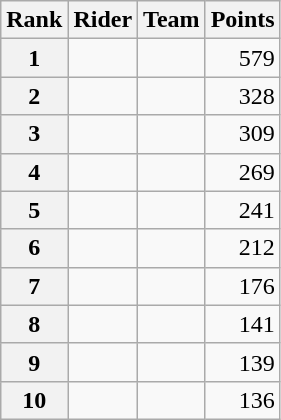<table class="wikitable">
<tr>
<th scope="col">Rank</th>
<th scope="col">Rider</th>
<th scope="col">Team</th>
<th scope="col">Points</th>
</tr>
<tr>
<th scope="row">1</th>
<td> </td>
<td></td>
<td style="text-align:right;">579</td>
</tr>
<tr>
<th scope="row">2</th>
<td> </td>
<td></td>
<td style="text-align:right;">328</td>
</tr>
<tr>
<th scope="row">3</th>
<td></td>
<td></td>
<td style="text-align:right;">309</td>
</tr>
<tr>
<th scope="row">4</th>
<td></td>
<td></td>
<td style="text-align:right;">269</td>
</tr>
<tr>
<th scope="row">5</th>
<td></td>
<td></td>
<td style="text-align:right;">241</td>
</tr>
<tr>
<th scope="row">6</th>
<td></td>
<td></td>
<td style="text-align:right;">212</td>
</tr>
<tr>
<th scope="row">7</th>
<td></td>
<td></td>
<td style="text-align:right;">176</td>
</tr>
<tr>
<th scope="row">8</th>
<td></td>
<td></td>
<td style="text-align:right;">141</td>
</tr>
<tr>
<th scope="row">9</th>
<td></td>
<td></td>
<td style="text-align:right;">139</td>
</tr>
<tr>
<th scope="row">10</th>
<td></td>
<td></td>
<td style="text-align:right;">136</td>
</tr>
</table>
